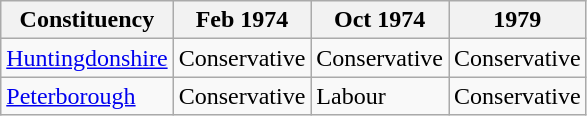<table class="wikitable">
<tr>
<th>Constituency</th>
<th>Feb 1974</th>
<th>Oct 1974</th>
<th>1979</th>
</tr>
<tr>
<td><a href='#'>Huntingdonshire</a></td>
<td bgcolor=>Conservative</td>
<td bgcolor=>Conservative</td>
<td bgcolor=>Conservative</td>
</tr>
<tr>
<td><a href='#'>Peterborough</a></td>
<td bgcolor=>Conservative</td>
<td bgcolor=>Labour</td>
<td bgcolor=>Conservative</td>
</tr>
</table>
